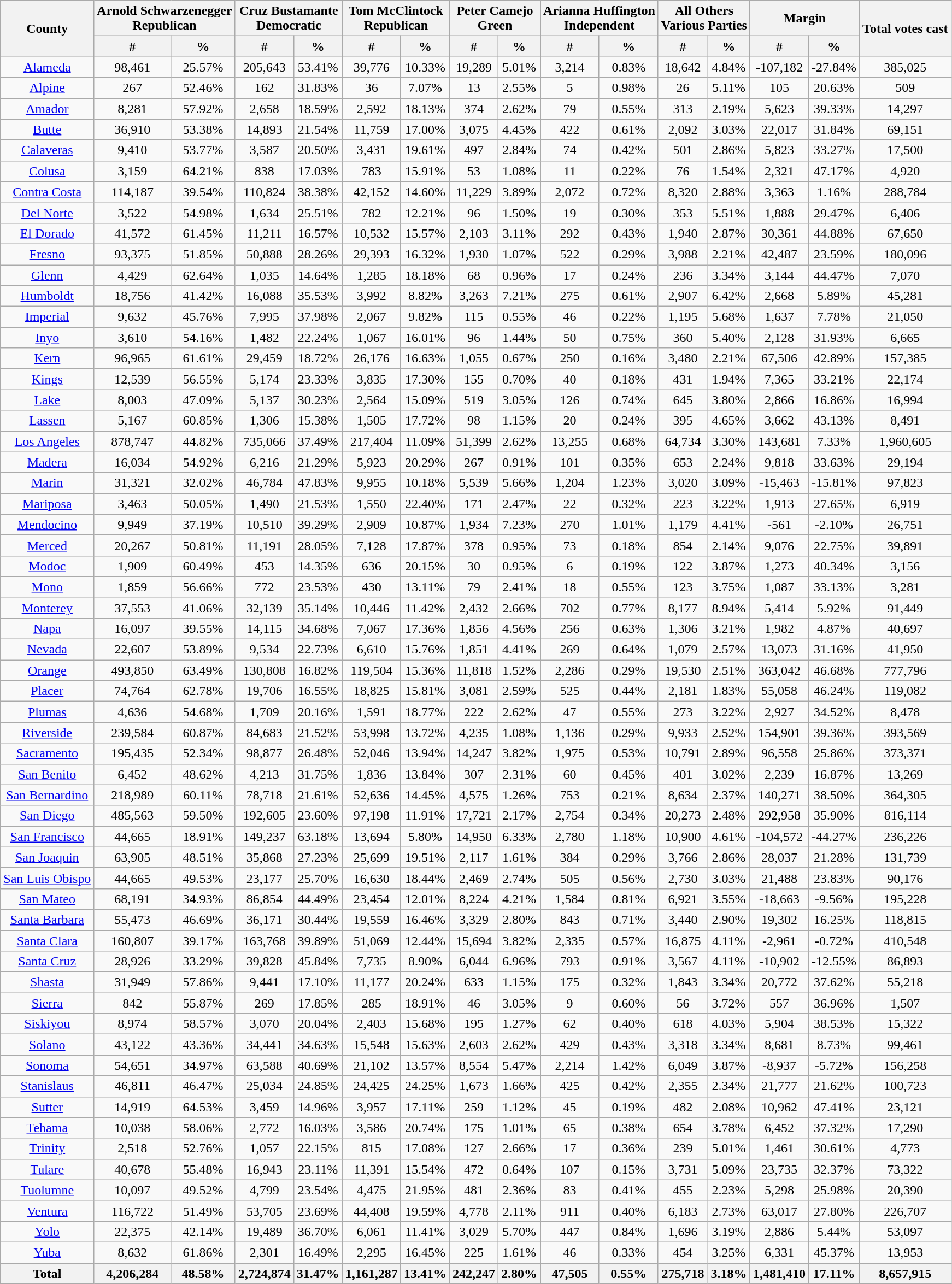<table class="wikitable sortable" style="text-align:center">
<tr>
<th rowspan="2">County</th>
<th style="text-align:center;" colspan="2">Arnold Schwarzenegger<br>Republican</th>
<th style="text-align:center;" colspan="2">Cruz Bustamante<br>Democratic</th>
<th style="text-align:center;" colspan="2">Tom McClintock<br>Republican</th>
<th style="text-align:center;" colspan="2">Peter Camejo<br>Green</th>
<th style="text-align:center;" colspan="2">Arianna Huffington<br>Independent</th>
<th style="text-align:center;" colspan="2">All Others<br>Various Parties</th>
<th style="text-align:center;" colspan="2">Margin</th>
<th style="text-align:center;" rowspan="2">Total votes cast</th>
</tr>
<tr>
<th style="text-align:center;" data-sort-type="number">#</th>
<th style="text-align:center;" data-sort-type="number">%</th>
<th style="text-align:center;" data-sort-type="number">#</th>
<th style="text-align:center;" data-sort-type="number">%</th>
<th style="text-align:center;" data-sort-type="number">#</th>
<th style="text-align:center;" data-sort-type="number">%</th>
<th style="text-align:center;" data-sort-type="number">#</th>
<th style="text-align:center;" data-sort-type="number">%</th>
<th style="text-align:center;" data-sort-type="number">#</th>
<th style="text-align:center;" data-sort-type="number">%</th>
<th style="text-align:center;" data-sort-type="number">#</th>
<th style="text-align:center;" data-sort-type="number">%</th>
<th style="text-align:center;" data-sort-type="number">#</th>
<th style="text-align:center;" data-sort-type="number">%</th>
</tr>
<tr style="text-align:center;">
<td><a href='#'>Alameda</a></td>
<td>98,461</td>
<td>25.57%</td>
<td>205,643</td>
<td>53.41%</td>
<td>39,776</td>
<td>10.33%</td>
<td>19,289</td>
<td>5.01%</td>
<td>3,214</td>
<td>0.83%</td>
<td>18,642</td>
<td>4.84%</td>
<td>-107,182</td>
<td>-27.84%</td>
<td>385,025</td>
</tr>
<tr style="text-align:center;">
<td><a href='#'>Alpine</a></td>
<td>267</td>
<td>52.46%</td>
<td>162</td>
<td>31.83%</td>
<td>36</td>
<td>7.07%</td>
<td>13</td>
<td>2.55%</td>
<td>5</td>
<td>0.98%</td>
<td>26</td>
<td>5.11%</td>
<td>105</td>
<td>20.63%</td>
<td>509</td>
</tr>
<tr style="text-align:center;">
<td><a href='#'>Amador</a></td>
<td>8,281</td>
<td>57.92%</td>
<td>2,658</td>
<td>18.59%</td>
<td>2,592</td>
<td>18.13%</td>
<td>374</td>
<td>2.62%</td>
<td>79</td>
<td>0.55%</td>
<td>313</td>
<td>2.19%</td>
<td>5,623</td>
<td>39.33%</td>
<td>14,297</td>
</tr>
<tr style="text-align:center;">
<td><a href='#'>Butte</a></td>
<td>36,910</td>
<td>53.38%</td>
<td>14,893</td>
<td>21.54%</td>
<td>11,759</td>
<td>17.00%</td>
<td>3,075</td>
<td>4.45%</td>
<td>422</td>
<td>0.61%</td>
<td>2,092</td>
<td>3.03%</td>
<td>22,017</td>
<td>31.84%</td>
<td>69,151</td>
</tr>
<tr style="text-align:center;">
<td><a href='#'>Calaveras</a></td>
<td>9,410</td>
<td>53.77%</td>
<td>3,587</td>
<td>20.50%</td>
<td>3,431</td>
<td>19.61%</td>
<td>497</td>
<td>2.84%</td>
<td>74</td>
<td>0.42%</td>
<td>501</td>
<td>2.86%</td>
<td>5,823</td>
<td>33.27%</td>
<td>17,500</td>
</tr>
<tr style="text-align:center;">
<td><a href='#'>Colusa</a></td>
<td>3,159</td>
<td>64.21%</td>
<td>838</td>
<td>17.03%</td>
<td>783</td>
<td>15.91%</td>
<td>53</td>
<td>1.08%</td>
<td>11</td>
<td>0.22%</td>
<td>76</td>
<td>1.54%</td>
<td>2,321</td>
<td>47.17%</td>
<td>4,920</td>
</tr>
<tr style="text-align:center;">
<td><a href='#'>Contra Costa</a></td>
<td>114,187</td>
<td>39.54%</td>
<td>110,824</td>
<td>38.38%</td>
<td>42,152</td>
<td>14.60%</td>
<td>11,229</td>
<td>3.89%</td>
<td>2,072</td>
<td>0.72%</td>
<td>8,320</td>
<td>2.88%</td>
<td>3,363</td>
<td>1.16%</td>
<td>288,784</td>
</tr>
<tr style="text-align:center;">
<td><a href='#'>Del Norte</a></td>
<td>3,522</td>
<td>54.98%</td>
<td>1,634</td>
<td>25.51%</td>
<td>782</td>
<td>12.21%</td>
<td>96</td>
<td>1.50%</td>
<td>19</td>
<td>0.30%</td>
<td>353</td>
<td>5.51%</td>
<td>1,888</td>
<td>29.47%</td>
<td>6,406</td>
</tr>
<tr style="text-align:center;">
<td><a href='#'>El Dorado</a></td>
<td>41,572</td>
<td>61.45%</td>
<td>11,211</td>
<td>16.57%</td>
<td>10,532</td>
<td>15.57%</td>
<td>2,103</td>
<td>3.11%</td>
<td>292</td>
<td>0.43%</td>
<td>1,940</td>
<td>2.87%</td>
<td>30,361</td>
<td>44.88%</td>
<td>67,650</td>
</tr>
<tr style="text-align:center;">
<td><a href='#'>Fresno</a></td>
<td>93,375</td>
<td>51.85%</td>
<td>50,888</td>
<td>28.26%</td>
<td>29,393</td>
<td>16.32%</td>
<td>1,930</td>
<td>1.07%</td>
<td>522</td>
<td>0.29%</td>
<td>3,988</td>
<td>2.21%</td>
<td>42,487</td>
<td>23.59%</td>
<td>180,096</td>
</tr>
<tr style="text-align:center;">
<td><a href='#'>Glenn</a></td>
<td>4,429</td>
<td>62.64%</td>
<td>1,035</td>
<td>14.64%</td>
<td>1,285</td>
<td>18.18%</td>
<td>68</td>
<td>0.96%</td>
<td>17</td>
<td>0.24%</td>
<td>236</td>
<td>3.34%</td>
<td>3,144</td>
<td>44.47%</td>
<td>7,070</td>
</tr>
<tr style="text-align:center;">
<td><a href='#'>Humboldt</a></td>
<td>18,756</td>
<td>41.42%</td>
<td>16,088</td>
<td>35.53%</td>
<td>3,992</td>
<td>8.82%</td>
<td>3,263</td>
<td>7.21%</td>
<td>275</td>
<td>0.61%</td>
<td>2,907</td>
<td>6.42%</td>
<td>2,668</td>
<td>5.89%</td>
<td>45,281</td>
</tr>
<tr style="text-align:center;">
<td><a href='#'>Imperial</a></td>
<td>9,632</td>
<td>45.76%</td>
<td>7,995</td>
<td>37.98%</td>
<td>2,067</td>
<td>9.82%</td>
<td>115</td>
<td>0.55%</td>
<td>46</td>
<td>0.22%</td>
<td>1,195</td>
<td>5.68%</td>
<td>1,637</td>
<td>7.78%</td>
<td>21,050</td>
</tr>
<tr style="text-align:center;">
<td><a href='#'>Inyo</a></td>
<td>3,610</td>
<td>54.16%</td>
<td>1,482</td>
<td>22.24%</td>
<td>1,067</td>
<td>16.01%</td>
<td>96</td>
<td>1.44%</td>
<td>50</td>
<td>0.75%</td>
<td>360</td>
<td>5.40%</td>
<td>2,128</td>
<td>31.93%</td>
<td>6,665</td>
</tr>
<tr style="text-align:center;">
<td><a href='#'>Kern</a></td>
<td>96,965</td>
<td>61.61%</td>
<td>29,459</td>
<td>18.72%</td>
<td>26,176</td>
<td>16.63%</td>
<td>1,055</td>
<td>0.67%</td>
<td>250</td>
<td>0.16%</td>
<td>3,480</td>
<td>2.21%</td>
<td>67,506</td>
<td>42.89%</td>
<td>157,385</td>
</tr>
<tr style="text-align:center;">
<td><a href='#'>Kings</a></td>
<td>12,539</td>
<td>56.55%</td>
<td>5,174</td>
<td>23.33%</td>
<td>3,835</td>
<td>17.30%</td>
<td>155</td>
<td>0.70%</td>
<td>40</td>
<td>0.18%</td>
<td>431</td>
<td>1.94%</td>
<td>7,365</td>
<td>33.21%</td>
<td>22,174</td>
</tr>
<tr style="text-align:center;">
<td><a href='#'>Lake</a></td>
<td>8,003</td>
<td>47.09%</td>
<td>5,137</td>
<td>30.23%</td>
<td>2,564</td>
<td>15.09%</td>
<td>519</td>
<td>3.05%</td>
<td>126</td>
<td>0.74%</td>
<td>645</td>
<td>3.80%</td>
<td>2,866</td>
<td>16.86%</td>
<td>16,994</td>
</tr>
<tr style="text-align:center;">
<td><a href='#'>Lassen</a></td>
<td>5,167</td>
<td>60.85%</td>
<td>1,306</td>
<td>15.38%</td>
<td>1,505</td>
<td>17.72%</td>
<td>98</td>
<td>1.15%</td>
<td>20</td>
<td>0.24%</td>
<td>395</td>
<td>4.65%</td>
<td>3,662</td>
<td>43.13%</td>
<td>8,491</td>
</tr>
<tr style="text-align:center;">
<td><a href='#'>Los Angeles</a></td>
<td>878,747</td>
<td>44.82%</td>
<td>735,066</td>
<td>37.49%</td>
<td>217,404</td>
<td>11.09%</td>
<td>51,399</td>
<td>2.62%</td>
<td>13,255</td>
<td>0.68%</td>
<td>64,734</td>
<td>3.30%</td>
<td>143,681</td>
<td>7.33%</td>
<td>1,960,605</td>
</tr>
<tr style="text-align:center;">
<td><a href='#'>Madera</a></td>
<td>16,034</td>
<td>54.92%</td>
<td>6,216</td>
<td>21.29%</td>
<td>5,923</td>
<td>20.29%</td>
<td>267</td>
<td>0.91%</td>
<td>101</td>
<td>0.35%</td>
<td>653</td>
<td>2.24%</td>
<td>9,818</td>
<td>33.63%</td>
<td>29,194</td>
</tr>
<tr style="text-align:center;">
<td><a href='#'>Marin</a></td>
<td>31,321</td>
<td>32.02%</td>
<td>46,784</td>
<td>47.83%</td>
<td>9,955</td>
<td>10.18%</td>
<td>5,539</td>
<td>5.66%</td>
<td>1,204</td>
<td>1.23%</td>
<td>3,020</td>
<td>3.09%</td>
<td>-15,463</td>
<td>-15.81%</td>
<td>97,823</td>
</tr>
<tr style="text-align:center;">
<td><a href='#'>Mariposa</a></td>
<td>3,463</td>
<td>50.05%</td>
<td>1,490</td>
<td>21.53%</td>
<td>1,550</td>
<td>22.40%</td>
<td>171</td>
<td>2.47%</td>
<td>22</td>
<td>0.32%</td>
<td>223</td>
<td>3.22%</td>
<td>1,913</td>
<td>27.65%</td>
<td>6,919</td>
</tr>
<tr style="text-align:center;">
<td><a href='#'>Mendocino</a></td>
<td>9,949</td>
<td>37.19%</td>
<td>10,510</td>
<td>39.29%</td>
<td>2,909</td>
<td>10.87%</td>
<td>1,934</td>
<td>7.23%</td>
<td>270</td>
<td>1.01%</td>
<td>1,179</td>
<td>4.41%</td>
<td>-561</td>
<td>-2.10%</td>
<td>26,751</td>
</tr>
<tr style="text-align:center;">
<td><a href='#'>Merced</a></td>
<td>20,267</td>
<td>50.81%</td>
<td>11,191</td>
<td>28.05%</td>
<td>7,128</td>
<td>17.87%</td>
<td>378</td>
<td>0.95%</td>
<td>73</td>
<td>0.18%</td>
<td>854</td>
<td>2.14%</td>
<td>9,076</td>
<td>22.75%</td>
<td>39,891</td>
</tr>
<tr style="text-align:center;">
<td><a href='#'>Modoc</a></td>
<td>1,909</td>
<td>60.49%</td>
<td>453</td>
<td>14.35%</td>
<td>636</td>
<td>20.15%</td>
<td>30</td>
<td>0.95%</td>
<td>6</td>
<td>0.19%</td>
<td>122</td>
<td>3.87%</td>
<td>1,273</td>
<td>40.34%</td>
<td>3,156</td>
</tr>
<tr style="text-align:center;">
<td><a href='#'>Mono</a></td>
<td>1,859</td>
<td>56.66%</td>
<td>772</td>
<td>23.53%</td>
<td>430</td>
<td>13.11%</td>
<td>79</td>
<td>2.41%</td>
<td>18</td>
<td>0.55%</td>
<td>123</td>
<td>3.75%</td>
<td>1,087</td>
<td>33.13%</td>
<td>3,281</td>
</tr>
<tr style="text-align:center;">
<td><a href='#'>Monterey</a></td>
<td>37,553</td>
<td>41.06%</td>
<td>32,139</td>
<td>35.14%</td>
<td>10,446</td>
<td>11.42%</td>
<td>2,432</td>
<td>2.66%</td>
<td>702</td>
<td>0.77%</td>
<td>8,177</td>
<td>8.94%</td>
<td>5,414</td>
<td>5.92%</td>
<td>91,449</td>
</tr>
<tr style="text-align:center;">
<td><a href='#'>Napa</a></td>
<td>16,097</td>
<td>39.55%</td>
<td>14,115</td>
<td>34.68%</td>
<td>7,067</td>
<td>17.36%</td>
<td>1,856</td>
<td>4.56%</td>
<td>256</td>
<td>0.63%</td>
<td>1,306</td>
<td>3.21%</td>
<td>1,982</td>
<td>4.87%</td>
<td>40,697</td>
</tr>
<tr style="text-align:center;">
<td><a href='#'>Nevada</a></td>
<td>22,607</td>
<td>53.89%</td>
<td>9,534</td>
<td>22.73%</td>
<td>6,610</td>
<td>15.76%</td>
<td>1,851</td>
<td>4.41%</td>
<td>269</td>
<td>0.64%</td>
<td>1,079</td>
<td>2.57%</td>
<td>13,073</td>
<td>31.16%</td>
<td>41,950</td>
</tr>
<tr style="text-align:center;">
<td><a href='#'>Orange</a></td>
<td>493,850</td>
<td>63.49%</td>
<td>130,808</td>
<td>16.82%</td>
<td>119,504</td>
<td>15.36%</td>
<td>11,818</td>
<td>1.52%</td>
<td>2,286</td>
<td>0.29%</td>
<td>19,530</td>
<td>2.51%</td>
<td>363,042</td>
<td>46.68%</td>
<td>777,796</td>
</tr>
<tr style="text-align:center;">
<td><a href='#'>Placer</a></td>
<td>74,764</td>
<td>62.78%</td>
<td>19,706</td>
<td>16.55%</td>
<td>18,825</td>
<td>15.81%</td>
<td>3,081</td>
<td>2.59%</td>
<td>525</td>
<td>0.44%</td>
<td>2,181</td>
<td>1.83%</td>
<td>55,058</td>
<td>46.24%</td>
<td>119,082</td>
</tr>
<tr style="text-align:center;">
<td><a href='#'>Plumas</a></td>
<td>4,636</td>
<td>54.68%</td>
<td>1,709</td>
<td>20.16%</td>
<td>1,591</td>
<td>18.77%</td>
<td>222</td>
<td>2.62%</td>
<td>47</td>
<td>0.55%</td>
<td>273</td>
<td>3.22%</td>
<td>2,927</td>
<td>34.52%</td>
<td>8,478</td>
</tr>
<tr style="text-align:center;">
<td><a href='#'>Riverside</a></td>
<td>239,584</td>
<td>60.87%</td>
<td>84,683</td>
<td>21.52%</td>
<td>53,998</td>
<td>13.72%</td>
<td>4,235</td>
<td>1.08%</td>
<td>1,136</td>
<td>0.29%</td>
<td>9,933</td>
<td>2.52%</td>
<td>154,901</td>
<td>39.36%</td>
<td>393,569</td>
</tr>
<tr style="text-align:center;">
<td><a href='#'>Sacramento</a></td>
<td>195,435</td>
<td>52.34%</td>
<td>98,877</td>
<td>26.48%</td>
<td>52,046</td>
<td>13.94%</td>
<td>14,247</td>
<td>3.82%</td>
<td>1,975</td>
<td>0.53%</td>
<td>10,791</td>
<td>2.89%</td>
<td>96,558</td>
<td>25.86%</td>
<td>373,371</td>
</tr>
<tr style="text-align:center;">
<td><a href='#'>San Benito</a></td>
<td>6,452</td>
<td>48.62%</td>
<td>4,213</td>
<td>31.75%</td>
<td>1,836</td>
<td>13.84%</td>
<td>307</td>
<td>2.31%</td>
<td>60</td>
<td>0.45%</td>
<td>401</td>
<td>3.02%</td>
<td>2,239</td>
<td>16.87%</td>
<td>13,269</td>
</tr>
<tr style="text-align:center;">
<td><a href='#'>San Bernardino</a></td>
<td>218,989</td>
<td>60.11%</td>
<td>78,718</td>
<td>21.61%</td>
<td>52,636</td>
<td>14.45%</td>
<td>4,575</td>
<td>1.26%</td>
<td>753</td>
<td>0.21%</td>
<td>8,634</td>
<td>2.37%</td>
<td>140,271</td>
<td>38.50%</td>
<td>364,305</td>
</tr>
<tr style="text-align:center;">
<td><a href='#'>San Diego</a></td>
<td>485,563</td>
<td>59.50%</td>
<td>192,605</td>
<td>23.60%</td>
<td>97,198</td>
<td>11.91%</td>
<td>17,721</td>
<td>2.17%</td>
<td>2,754</td>
<td>0.34%</td>
<td>20,273</td>
<td>2.48%</td>
<td>292,958</td>
<td>35.90%</td>
<td>816,114</td>
</tr>
<tr style="text-align:center;">
<td><a href='#'>San Francisco</a></td>
<td>44,665</td>
<td>18.91%</td>
<td>149,237</td>
<td>63.18%</td>
<td>13,694</td>
<td>5.80%</td>
<td>14,950</td>
<td>6.33%</td>
<td>2,780</td>
<td>1.18%</td>
<td>10,900</td>
<td>4.61%</td>
<td>-104,572</td>
<td>-44.27%</td>
<td>236,226</td>
</tr>
<tr style="text-align:center;">
<td><a href='#'>San Joaquin</a></td>
<td>63,905</td>
<td>48.51%</td>
<td>35,868</td>
<td>27.23%</td>
<td>25,699</td>
<td>19.51%</td>
<td>2,117</td>
<td>1.61%</td>
<td>384</td>
<td>0.29%</td>
<td>3,766</td>
<td>2.86%</td>
<td>28,037</td>
<td>21.28%</td>
<td>131,739</td>
</tr>
<tr style="text-align:center;">
<td><a href='#'>San Luis Obispo</a></td>
<td>44,665</td>
<td>49.53%</td>
<td>23,177</td>
<td>25.70%</td>
<td>16,630</td>
<td>18.44%</td>
<td>2,469</td>
<td>2.74%</td>
<td>505</td>
<td>0.56%</td>
<td>2,730</td>
<td>3.03%</td>
<td>21,488</td>
<td>23.83%</td>
<td>90,176</td>
</tr>
<tr style="text-align:center;">
<td><a href='#'>San Mateo</a></td>
<td>68,191</td>
<td>34.93%</td>
<td>86,854</td>
<td>44.49%</td>
<td>23,454</td>
<td>12.01%</td>
<td>8,224</td>
<td>4.21%</td>
<td>1,584</td>
<td>0.81%</td>
<td>6,921</td>
<td>3.55%</td>
<td>-18,663</td>
<td>-9.56%</td>
<td>195,228</td>
</tr>
<tr style="text-align:center;">
<td><a href='#'>Santa Barbara</a></td>
<td>55,473</td>
<td>46.69%</td>
<td>36,171</td>
<td>30.44%</td>
<td>19,559</td>
<td>16.46%</td>
<td>3,329</td>
<td>2.80%</td>
<td>843</td>
<td>0.71%</td>
<td>3,440</td>
<td>2.90%</td>
<td>19,302</td>
<td>16.25%</td>
<td>118,815</td>
</tr>
<tr style="text-align:center;">
<td><a href='#'>Santa Clara</a></td>
<td>160,807</td>
<td>39.17%</td>
<td>163,768</td>
<td>39.89%</td>
<td>51,069</td>
<td>12.44%</td>
<td>15,694</td>
<td>3.82%</td>
<td>2,335</td>
<td>0.57%</td>
<td>16,875</td>
<td>4.11%</td>
<td>-2,961</td>
<td>-0.72%</td>
<td>410,548</td>
</tr>
<tr style="text-align:center;">
<td><a href='#'>Santa Cruz</a></td>
<td>28,926</td>
<td>33.29%</td>
<td>39,828</td>
<td>45.84%</td>
<td>7,735</td>
<td>8.90%</td>
<td>6,044</td>
<td>6.96%</td>
<td>793</td>
<td>0.91%</td>
<td>3,567</td>
<td>4.11%</td>
<td>-10,902</td>
<td>-12.55%</td>
<td>86,893</td>
</tr>
<tr style="text-align:center;">
<td><a href='#'>Shasta</a></td>
<td>31,949</td>
<td>57.86%</td>
<td>9,441</td>
<td>17.10%</td>
<td>11,177</td>
<td>20.24%</td>
<td>633</td>
<td>1.15%</td>
<td>175</td>
<td>0.32%</td>
<td>1,843</td>
<td>3.34%</td>
<td>20,772</td>
<td>37.62%</td>
<td>55,218</td>
</tr>
<tr style="text-align:center;">
<td><a href='#'>Sierra</a></td>
<td>842</td>
<td>55.87%</td>
<td>269</td>
<td>17.85%</td>
<td>285</td>
<td>18.91%</td>
<td>46</td>
<td>3.05%</td>
<td>9</td>
<td>0.60%</td>
<td>56</td>
<td>3.72%</td>
<td>557</td>
<td>36.96%</td>
<td>1,507</td>
</tr>
<tr style="text-align:center;">
<td><a href='#'>Siskiyou</a></td>
<td>8,974</td>
<td>58.57%</td>
<td>3,070</td>
<td>20.04%</td>
<td>2,403</td>
<td>15.68%</td>
<td>195</td>
<td>1.27%</td>
<td>62</td>
<td>0.40%</td>
<td>618</td>
<td>4.03%</td>
<td>5,904</td>
<td>38.53%</td>
<td>15,322</td>
</tr>
<tr style="text-align:center;">
<td><a href='#'>Solano</a></td>
<td>43,122</td>
<td>43.36%</td>
<td>34,441</td>
<td>34.63%</td>
<td>15,548</td>
<td>15.63%</td>
<td>2,603</td>
<td>2.62%</td>
<td>429</td>
<td>0.43%</td>
<td>3,318</td>
<td>3.34%</td>
<td>8,681</td>
<td>8.73%</td>
<td>99,461</td>
</tr>
<tr style="text-align:center;">
<td><a href='#'>Sonoma</a></td>
<td>54,651</td>
<td>34.97%</td>
<td>63,588</td>
<td>40.69%</td>
<td>21,102</td>
<td>13.57%</td>
<td>8,554</td>
<td>5.47%</td>
<td>2,214</td>
<td>1.42%</td>
<td>6,049</td>
<td>3.87%</td>
<td>-8,937</td>
<td>-5.72%</td>
<td>156,258</td>
</tr>
<tr style="text-align:center;">
<td><a href='#'>Stanislaus</a></td>
<td>46,811</td>
<td>46.47%</td>
<td>25,034</td>
<td>24.85%</td>
<td>24,425</td>
<td>24.25%</td>
<td>1,673</td>
<td>1.66%</td>
<td>425</td>
<td>0.42%</td>
<td>2,355</td>
<td>2.34%</td>
<td>21,777</td>
<td>21.62%</td>
<td>100,723</td>
</tr>
<tr style="text-align:center;">
<td><a href='#'>Sutter</a></td>
<td>14,919</td>
<td>64.53%</td>
<td>3,459</td>
<td>14.96%</td>
<td>3,957</td>
<td>17.11%</td>
<td>259</td>
<td>1.12%</td>
<td>45</td>
<td>0.19%</td>
<td>482</td>
<td>2.08%</td>
<td>10,962</td>
<td>47.41%</td>
<td>23,121</td>
</tr>
<tr style="text-align:center;">
<td><a href='#'>Tehama</a></td>
<td>10,038</td>
<td>58.06%</td>
<td>2,772</td>
<td>16.03%</td>
<td>3,586</td>
<td>20.74%</td>
<td>175</td>
<td>1.01%</td>
<td>65</td>
<td>0.38%</td>
<td>654</td>
<td>3.78%</td>
<td>6,452</td>
<td>37.32%</td>
<td>17,290</td>
</tr>
<tr style="text-align:center;">
<td><a href='#'>Trinity</a></td>
<td>2,518</td>
<td>52.76%</td>
<td>1,057</td>
<td>22.15%</td>
<td>815</td>
<td>17.08%</td>
<td>127</td>
<td>2.66%</td>
<td>17</td>
<td>0.36%</td>
<td>239</td>
<td>5.01%</td>
<td>1,461</td>
<td>30.61%</td>
<td>4,773</td>
</tr>
<tr style="text-align:center;">
<td><a href='#'>Tulare</a></td>
<td>40,678</td>
<td>55.48%</td>
<td>16,943</td>
<td>23.11%</td>
<td>11,391</td>
<td>15.54%</td>
<td>472</td>
<td>0.64%</td>
<td>107</td>
<td>0.15%</td>
<td>3,731</td>
<td>5.09%</td>
<td>23,735</td>
<td>32.37%</td>
<td>73,322</td>
</tr>
<tr style="text-align:center;">
<td><a href='#'>Tuolumne</a></td>
<td>10,097</td>
<td>49.52%</td>
<td>4,799</td>
<td>23.54%</td>
<td>4,475</td>
<td>21.95%</td>
<td>481</td>
<td>2.36%</td>
<td>83</td>
<td>0.41%</td>
<td>455</td>
<td>2.23%</td>
<td>5,298</td>
<td>25.98%</td>
<td>20,390</td>
</tr>
<tr style="text-align:center;">
<td><a href='#'>Ventura</a></td>
<td>116,722</td>
<td>51.49%</td>
<td>53,705</td>
<td>23.69%</td>
<td>44,408</td>
<td>19.59%</td>
<td>4,778</td>
<td>2.11%</td>
<td>911</td>
<td>0.40%</td>
<td>6,183</td>
<td>2.73%</td>
<td>63,017</td>
<td>27.80%</td>
<td>226,707</td>
</tr>
<tr style="text-align:center;">
<td><a href='#'>Yolo</a></td>
<td>22,375</td>
<td>42.14%</td>
<td>19,489</td>
<td>36.70%</td>
<td>6,061</td>
<td>11.41%</td>
<td>3,029</td>
<td>5.70%</td>
<td>447</td>
<td>0.84%</td>
<td>1,696</td>
<td>3.19%</td>
<td>2,886</td>
<td>5.44%</td>
<td>53,097</td>
</tr>
<tr style="text-align:center;">
<td><a href='#'>Yuba</a></td>
<td>8,632</td>
<td>61.86%</td>
<td>2,301</td>
<td>16.49%</td>
<td>2,295</td>
<td>16.45%</td>
<td>225</td>
<td>1.61%</td>
<td>46</td>
<td>0.33%</td>
<td>454</td>
<td>3.25%</td>
<td>6,331</td>
<td>45.37%</td>
<td>13,953</td>
</tr>
<tr style="text-align:center;">
<th>Total</th>
<th>4,206,284</th>
<th>48.58%</th>
<th>2,724,874</th>
<th>31.47%</th>
<th>1,161,287</th>
<th>13.41%</th>
<th>242,247</th>
<th>2.80%</th>
<th>47,505</th>
<th>0.55%</th>
<th>275,718</th>
<th>3.18%</th>
<th>1,481,410</th>
<th>17.11%</th>
<th>8,657,915</th>
</tr>
</table>
